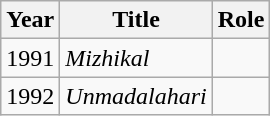<table class="wikitable sortable">
<tr>
<th>Year</th>
<th>Title</th>
<th>Role</th>
</tr>
<tr>
<td>1991</td>
<td><em>Mizhikal</em></td>
<td></td>
</tr>
<tr>
<td>1992</td>
<td><em>Unmadalahari</em></td>
<td></td>
</tr>
</table>
